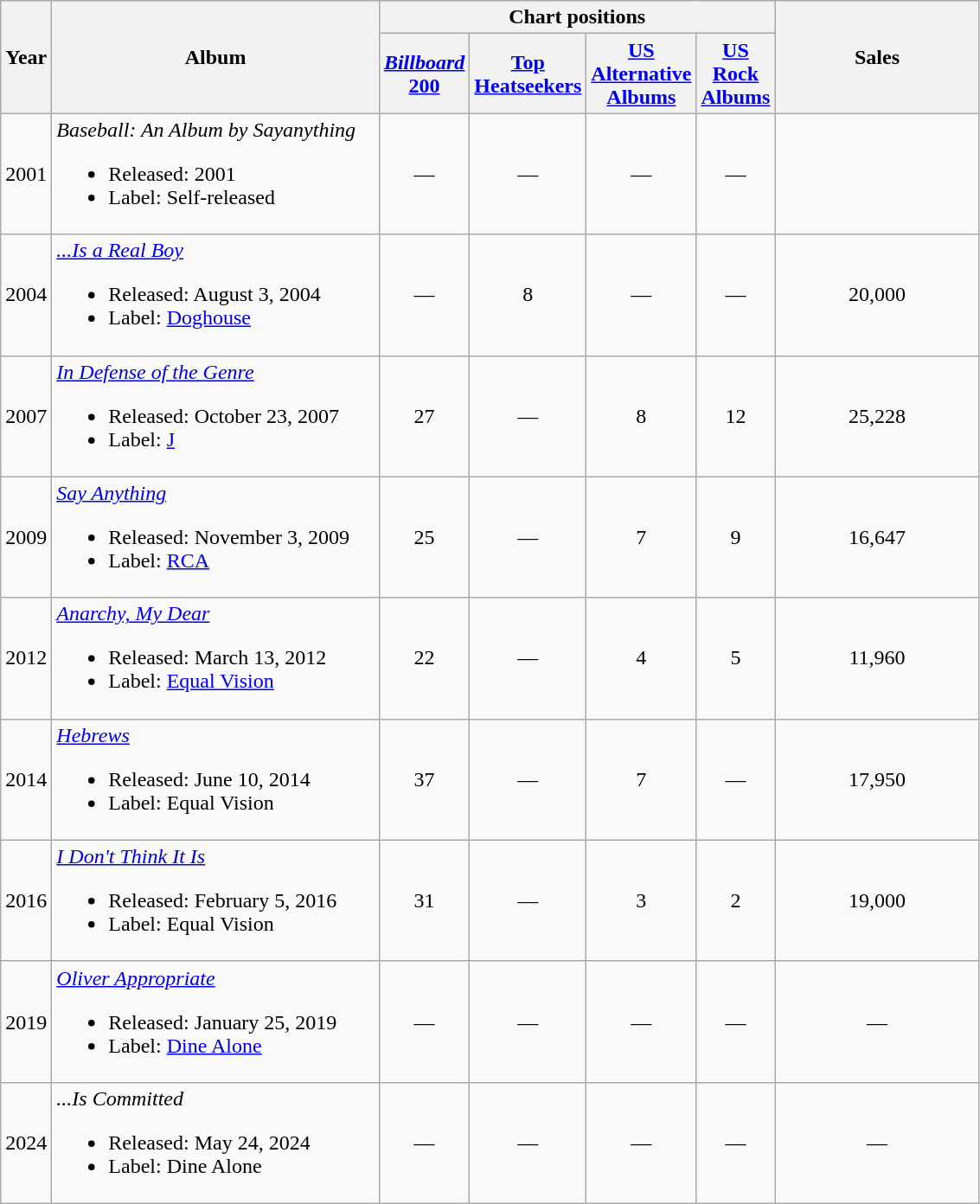<table class="wikitable">
<tr>
<th width="18" rowspan="2">Year</th>
<th width="245" rowspan="2">Album</th>
<th colspan="4">Chart positions</th>
<th width="150" rowspan="2">Sales</th>
</tr>
<tr>
<th width="50"><a href='#'><em>Billboard</em> 200</a><br></th>
<th width="50"><a href='#'>Top Heatseekers</a><br></th>
<th width="50"><a href='#'>US Alternative Albums</a><br></th>
<th width="50"><a href='#'>US Rock Albums</a><br></th>
</tr>
<tr>
<td>2001</td>
<td><em>Baseball: An Album by Sayanything</em><br><ul><li>Released: 2001</li><li>Label: Self-released</li></ul></td>
<td align="center">—</td>
<td align="center">—</td>
<td align="center">—</td>
<td align="center">—</td>
<td align="center"></td>
</tr>
<tr>
<td>2004</td>
<td><em><a href='#'>...Is a Real Boy</a></em><br><ul><li>Released: August 3, 2004</li><li>Label: <a href='#'>Doghouse</a></li></ul></td>
<td align="center">—</td>
<td align="center">8</td>
<td align="center">—</td>
<td align="center">—</td>
<td align="center">20,000</td>
</tr>
<tr>
<td>2007</td>
<td><em><a href='#'>In Defense of the Genre</a></em><br><ul><li>Released: October 23, 2007</li><li>Label: <a href='#'>J</a></li></ul></td>
<td align="center">27</td>
<td align="center">—</td>
<td align="center">8</td>
<td align="center">12</td>
<td align="center">25,228</td>
</tr>
<tr>
<td>2009</td>
<td><em><a href='#'>Say Anything</a></em><br><ul><li>Released: November 3, 2009</li><li>Label: <a href='#'>RCA</a></li></ul></td>
<td align="center">25</td>
<td align="center">—</td>
<td align="center">7</td>
<td align="center">9</td>
<td align="center">16,647</td>
</tr>
<tr>
<td>2012</td>
<td><em><a href='#'>Anarchy, My Dear</a></em><br><ul><li>Released: March 13, 2012</li><li>Label: <a href='#'>Equal Vision</a></li></ul></td>
<td align="center">22</td>
<td align="center">—</td>
<td align="center">4</td>
<td align="center">5</td>
<td align="center">11,960</td>
</tr>
<tr>
<td>2014</td>
<td><em><a href='#'>Hebrews</a></em><br><ul><li>Released: June 10, 2014</li><li>Label: Equal Vision</li></ul></td>
<td align="center">37</td>
<td align="center">—</td>
<td align="center">7</td>
<td align="center">—</td>
<td align="center">17,950</td>
</tr>
<tr>
<td>2016</td>
<td><em><a href='#'>I Don't Think It Is</a></em><br><ul><li>Released: February 5, 2016</li><li>Label: Equal Vision</li></ul></td>
<td align="center">31</td>
<td align="center">—</td>
<td align="center">3</td>
<td align="center">2</td>
<td align="center">19,000</td>
</tr>
<tr>
<td>2019</td>
<td><em><a href='#'>Oliver Appropriate</a></em><br><ul><li>Released: January 25, 2019</li><li>Label: <a href='#'>Dine Alone</a></li></ul></td>
<td align="center">—</td>
<td align="center">—</td>
<td align="center">—</td>
<td align="center">—</td>
<td align="center">—</td>
</tr>
<tr>
<td>2024</td>
<td><em>...Is Committed</em><br><ul><li>Released: May 24, 2024</li><li>Label: Dine Alone</li></ul></td>
<td align="center">—</td>
<td align="center">—</td>
<td align="center">—</td>
<td align="center">—</td>
<td align="center">—</td>
</tr>
</table>
